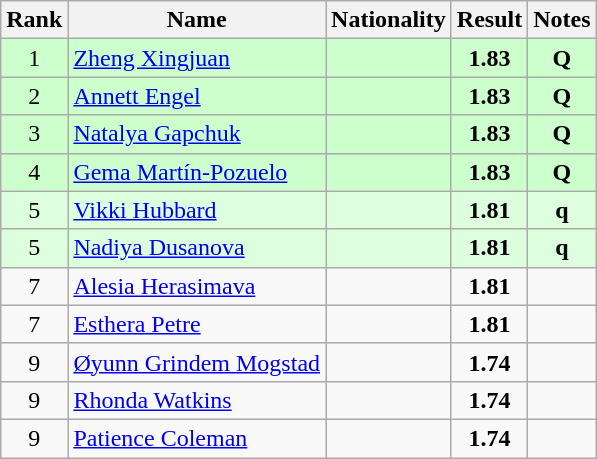<table class="wikitable sortable" style="text-align:center">
<tr>
<th>Rank</th>
<th>Name</th>
<th>Nationality</th>
<th>Result</th>
<th>Notes</th>
</tr>
<tr bgcolor=ccffcc>
<td>1</td>
<td align=left><a href='#'>Zheng Xingjuan</a></td>
<td align=left></td>
<td><strong>1.83</strong></td>
<td><strong>Q</strong></td>
</tr>
<tr bgcolor=ccffcc>
<td>2</td>
<td align=left><a href='#'>Annett Engel</a></td>
<td align=left></td>
<td><strong>1.83</strong></td>
<td><strong>Q</strong></td>
</tr>
<tr bgcolor=ccffcc>
<td>3</td>
<td align=left><a href='#'>Natalya Gapchuk</a></td>
<td align=left></td>
<td><strong>1.83</strong></td>
<td><strong>Q</strong></td>
</tr>
<tr bgcolor=ccffcc>
<td>4</td>
<td align=left><a href='#'>Gema Martín-Pozuelo</a></td>
<td align=left></td>
<td><strong>1.83</strong></td>
<td><strong>Q</strong></td>
</tr>
<tr bgcolor=ddffdd>
<td>5</td>
<td align=left><a href='#'>Vikki Hubbard</a></td>
<td align=left></td>
<td><strong>1.81</strong></td>
<td><strong>q</strong></td>
</tr>
<tr bgcolor=ddffdd>
<td>5</td>
<td align=left><a href='#'>Nadiya Dusanova</a></td>
<td align=left></td>
<td><strong>1.81</strong></td>
<td><strong>q</strong></td>
</tr>
<tr>
<td>7</td>
<td align=left><a href='#'>Alesia Herasimava</a></td>
<td align=left></td>
<td><strong>1.81</strong></td>
<td></td>
</tr>
<tr>
<td>7</td>
<td align=left><a href='#'>Esthera Petre</a></td>
<td align=left></td>
<td><strong>1.81</strong></td>
<td></td>
</tr>
<tr>
<td>9</td>
<td align=left><a href='#'>Øyunn Grindem Mogstad</a></td>
<td align=left></td>
<td><strong>1.74</strong></td>
<td></td>
</tr>
<tr>
<td>9</td>
<td align=left><a href='#'>Rhonda Watkins</a></td>
<td align=left></td>
<td><strong>1.74</strong></td>
<td></td>
</tr>
<tr>
<td>9</td>
<td align=left><a href='#'>Patience Coleman</a></td>
<td align=left></td>
<td><strong>1.74</strong></td>
<td></td>
</tr>
</table>
